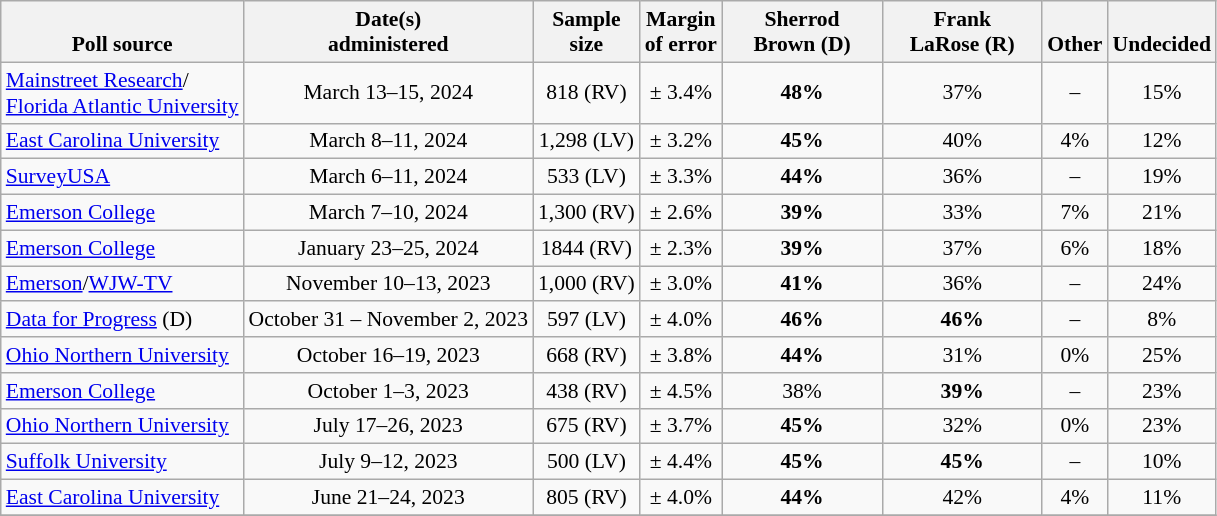<table class="wikitable" style="font-size:90%;text-align:center;">
<tr style="vertical-align:bottom">
<th>Poll source</th>
<th>Date(s)<br>administered</th>
<th>Sample<br>size</th>
<th>Margin<br>of error</th>
<th style="width:100px;">Sherrod<br>Brown (D)</th>
<th style="width:100px;">Frank<br>LaRose (R)</th>
<th>Other</th>
<th>Undecided</th>
</tr>
<tr>
<td style="text-align:left;"><a href='#'>Mainstreet Research</a>/<a href='#'><br>Florida Atlantic University</a></td>
<td data-sort-value=2024-03-16>March 13–15, 2024</td>
<td>818 (RV)</td>
<td>± 3.4%</td>
<td><strong>48%</strong></td>
<td>37%</td>
<td>–</td>
<td>15%</td>
</tr>
<tr>
<td style="text-align:left;"><a href='#'>East Carolina University</a></td>
<td>March 8–11, 2024</td>
<td>1,298 (LV)</td>
<td>± 3.2%</td>
<td><strong>45%</strong></td>
<td>40%</td>
<td>4%</td>
<td>12%</td>
</tr>
<tr>
<td style="text-align:left;"><a href='#'>SurveyUSA</a></td>
<td>March 6–11, 2024</td>
<td>533 (LV)</td>
<td>± 3.3%</td>
<td><strong>44%</strong></td>
<td>36%</td>
<td>–</td>
<td>19%</td>
</tr>
<tr>
<td style="text-align:left;"><a href='#'>Emerson College</a></td>
<td>March 7–10, 2024</td>
<td>1,300 (RV)</td>
<td>± 2.6%</td>
<td><strong>39%</strong></td>
<td>33%</td>
<td>7%</td>
<td>21%</td>
</tr>
<tr>
<td style="text-align:left;"><a href='#'>Emerson College</a></td>
<td>January 23–25, 2024</td>
<td>1844 (RV)</td>
<td>± 2.3%</td>
<td><strong>39%</strong></td>
<td>37%</td>
<td>6%</td>
<td>18%</td>
</tr>
<tr>
<td style="text-align:left;"><a href='#'>Emerson</a>/<a href='#'>WJW-TV</a></td>
<td data-sort-value="2023-11-13">November 10–13, 2023</td>
<td>1,000 (RV)</td>
<td>± 3.0%</td>
<td><strong>41%</strong></td>
<td>36%</td>
<td>–</td>
<td>24%</td>
</tr>
<tr>
<td style="text-align:left;"><a href='#'>Data for Progress</a> (D)</td>
<td data-sort-value="2023-11-09">October 31 – November 2, 2023</td>
<td>597 (LV)</td>
<td>± 4.0%</td>
<td><strong>46%</strong></td>
<td><strong>46%</strong></td>
<td>–</td>
<td>8%</td>
</tr>
<tr>
<td style="text-align:left;"><a href='#'>Ohio Northern University</a></td>
<td>October 16–19, 2023</td>
<td>668 (RV)</td>
<td>± 3.8%</td>
<td><strong>44%</strong></td>
<td>31%</td>
<td>0%</td>
<td>25%</td>
</tr>
<tr>
<td style="text-align:left;"><a href='#'>Emerson College</a></td>
<td>October 1–3, 2023</td>
<td>438 (RV)</td>
<td>± 4.5%</td>
<td>38%</td>
<td><strong>39%</strong></td>
<td>–</td>
<td>23%</td>
</tr>
<tr>
<td style="text-align:left;"><a href='#'>Ohio Northern University</a></td>
<td>July 17–26, 2023</td>
<td>675 (RV)</td>
<td>± 3.7%</td>
<td><strong>45%</strong></td>
<td>32%</td>
<td>0%</td>
<td>23%</td>
</tr>
<tr>
<td style="text-align:left;"><a href='#'>Suffolk University</a></td>
<td>July 9–12, 2023</td>
<td>500 (LV)</td>
<td>± 4.4%</td>
<td><strong>45%</strong></td>
<td><strong>45%</strong></td>
<td>–</td>
<td>10%</td>
</tr>
<tr>
<td style="text-align:left;"><a href='#'>East Carolina University</a></td>
<td>June 21–24, 2023</td>
<td>805 (RV)</td>
<td>± 4.0%</td>
<td><strong>44%</strong></td>
<td>42%</td>
<td>4%</td>
<td>11%</td>
</tr>
<tr>
</tr>
</table>
